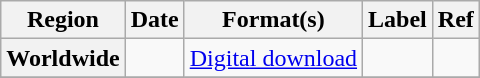<table class="wikitable plainrowheaders">
<tr>
<th scope="col">Region</th>
<th scope="col">Date</th>
<th scope="col">Format(s)</th>
<th scope="col">Label</th>
<th scope="col">Ref</th>
</tr>
<tr>
<th scope="row">Worldwide</th>
<td></td>
<td><a href='#'>Digital download</a></td>
<td></td>
<td></td>
</tr>
<tr>
</tr>
</table>
